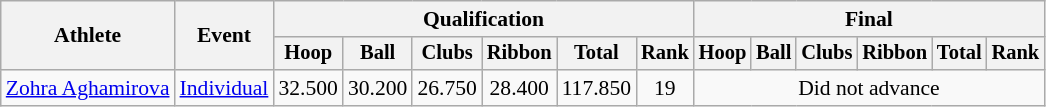<table class=wikitable style="font-size:90%">
<tr>
<th rowspan=2>Athlete</th>
<th rowspan=2>Event</th>
<th colspan=6>Qualification</th>
<th colspan=6>Final</th>
</tr>
<tr style="font-size:95%">
<th>Hoop</th>
<th>Ball</th>
<th>Clubs</th>
<th>Ribbon</th>
<th>Total</th>
<th>Rank</th>
<th>Hoop</th>
<th>Ball</th>
<th>Clubs</th>
<th>Ribbon</th>
<th>Total</th>
<th>Rank</th>
</tr>
<tr align=center>
<td align=left><a href='#'>Zohra Aghamirova</a></td>
<td align=left><a href='#'>Individual</a></td>
<td>32.500</td>
<td>30.200</td>
<td>26.750</td>
<td>28.400</td>
<td>117.850</td>
<td>19</td>
<td colspan=6>Did not advance</td>
</tr>
</table>
